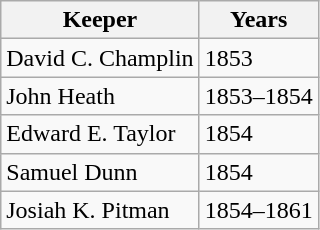<table class="wikitable">
<tr>
<th>Keeper</th>
<th>Years</th>
</tr>
<tr>
<td>David C. Champlin</td>
<td>1853</td>
</tr>
<tr>
<td>John Heath</td>
<td>1853–1854</td>
</tr>
<tr>
<td>Edward E. Taylor</td>
<td>1854</td>
</tr>
<tr>
<td>Samuel Dunn</td>
<td>1854</td>
</tr>
<tr>
<td>Josiah K. Pitman</td>
<td>1854–1861</td>
</tr>
</table>
